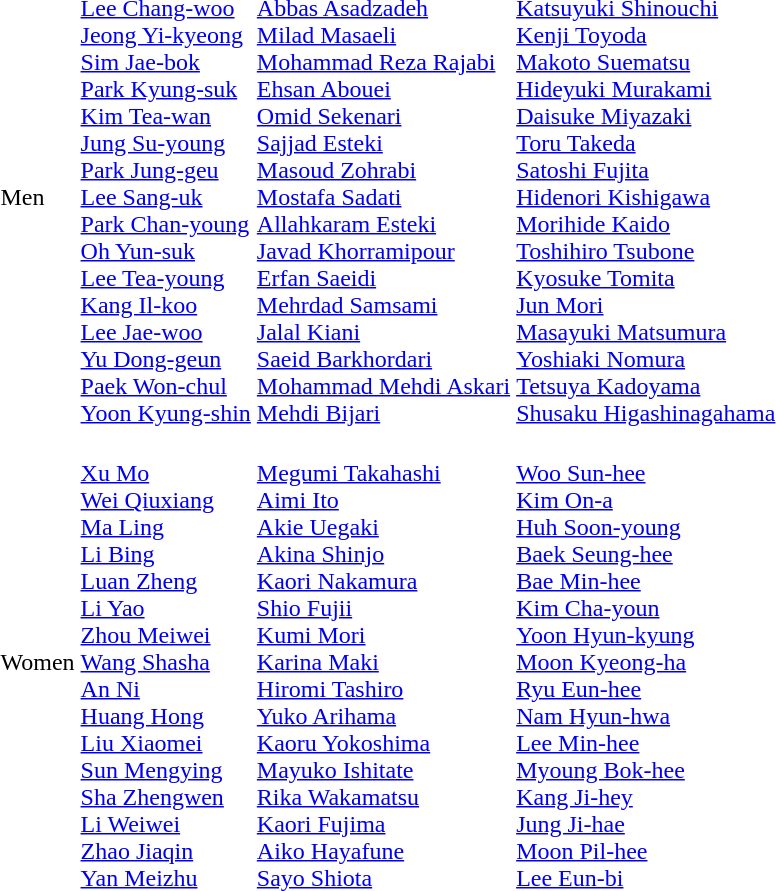<table>
<tr>
<td>Men<br></td>
<td><br><a href='#'>Lee Chang-woo</a><br><a href='#'>Jeong Yi-kyeong</a><br><a href='#'>Sim Jae-bok</a><br><a href='#'>Park Kyung-suk</a><br><a href='#'>Kim Tea-wan</a><br><a href='#'>Jung Su-young</a><br><a href='#'>Park Jung-geu</a><br><a href='#'>Lee Sang-uk</a><br><a href='#'>Park Chan-young</a><br><a href='#'>Oh Yun-suk</a><br><a href='#'>Lee Tea-young</a><br><a href='#'>Kang Il-koo</a><br><a href='#'>Lee Jae-woo</a><br><a href='#'>Yu Dong-geun</a><br><a href='#'>Paek Won-chul</a><br><a href='#'>Yoon Kyung-shin</a></td>
<td><br><a href='#'>Abbas Asadzadeh</a><br><a href='#'>Milad Masaeli</a><br><a href='#'>Mohammad Reza Rajabi</a><br><a href='#'>Ehsan Abouei</a><br><a href='#'>Omid Sekenari</a><br><a href='#'>Sajjad Esteki</a><br><a href='#'>Masoud Zohrabi</a><br><a href='#'>Mostafa Sadati</a><br><a href='#'>Allahkaram Esteki</a><br><a href='#'>Javad Khorramipour</a><br><a href='#'>Erfan Saeidi</a><br><a href='#'>Mehrdad Samsami</a><br><a href='#'>Jalal Kiani</a><br><a href='#'>Saeid Barkhordari</a><br><a href='#'>Mohammad Mehdi Askari</a><br><a href='#'>Mehdi Bijari</a></td>
<td><br><a href='#'>Katsuyuki Shinouchi</a><br><a href='#'>Kenji Toyoda</a><br><a href='#'>Makoto Suematsu</a><br><a href='#'>Hideyuki Murakami</a><br><a href='#'>Daisuke Miyazaki</a><br><a href='#'>Toru Takeda</a><br><a href='#'>Satoshi Fujita</a><br><a href='#'>Hidenori Kishigawa</a><br><a href='#'>Morihide Kaido</a><br><a href='#'>Toshihiro Tsubone</a><br><a href='#'>Kyosuke Tomita</a><br><a href='#'>Jun Mori</a><br><a href='#'>Masayuki Matsumura</a><br><a href='#'>Yoshiaki Nomura</a><br><a href='#'>Tetsuya Kadoyama</a><br><a href='#'>Shusaku Higashinagahama</a></td>
</tr>
<tr>
<td>Women<br></td>
<td><br><a href='#'>Xu Mo</a><br><a href='#'>Wei Qiuxiang</a><br><a href='#'>Ma Ling</a><br><a href='#'>Li Bing</a><br><a href='#'>Luan Zheng</a><br><a href='#'>Li Yao</a><br><a href='#'>Zhou Meiwei</a><br><a href='#'>Wang Shasha</a><br><a href='#'>An Ni</a><br><a href='#'>Huang Hong</a><br><a href='#'>Liu Xiaomei</a><br><a href='#'>Sun Mengying</a><br><a href='#'>Sha Zhengwen</a><br><a href='#'>Li Weiwei</a><br><a href='#'>Zhao Jiaqin</a><br><a href='#'>Yan Meizhu</a></td>
<td><br><a href='#'>Megumi Takahashi</a><br><a href='#'>Aimi Ito</a><br><a href='#'>Akie Uegaki</a><br><a href='#'>Akina Shinjo</a><br><a href='#'>Kaori Nakamura</a><br><a href='#'>Shio Fujii</a><br><a href='#'>Kumi Mori</a><br><a href='#'>Karina Maki</a><br><a href='#'>Hiromi Tashiro</a><br><a href='#'>Yuko Arihama</a><br><a href='#'>Kaoru Yokoshima</a><br><a href='#'>Mayuko Ishitate</a><br><a href='#'>Rika Wakamatsu</a><br><a href='#'>Kaori Fujima</a><br><a href='#'>Aiko Hayafune</a><br><a href='#'>Sayo Shiota</a></td>
<td><br><a href='#'>Woo Sun-hee</a><br><a href='#'>Kim On-a</a><br><a href='#'>Huh Soon-young</a><br><a href='#'>Baek Seung-hee</a><br><a href='#'>Bae Min-hee</a><br><a href='#'>Kim Cha-youn</a><br><a href='#'>Yoon Hyun-kyung</a><br><a href='#'>Moon Kyeong-ha</a><br><a href='#'>Ryu Eun-hee</a><br><a href='#'>Nam Hyun-hwa</a><br><a href='#'>Lee Min-hee</a><br><a href='#'>Myoung Bok-hee</a><br><a href='#'>Kang Ji-hey</a><br><a href='#'>Jung Ji-hae</a><br><a href='#'>Moon Pil-hee</a><br><a href='#'>Lee Eun-bi</a></td>
</tr>
</table>
